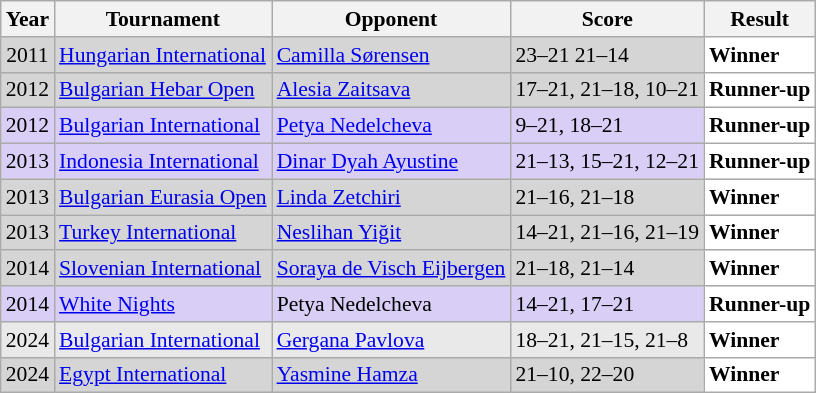<table class="sortable wikitable" style="font-size: 90%;">
<tr>
<th>Year</th>
<th>Tournament</th>
<th>Opponent</th>
<th>Score</th>
<th>Result</th>
</tr>
<tr style="background:#D5D5D5">
<td align="center">2011</td>
<td align="left"><a href='#'>Hungarian International</a></td>
<td align="left"> <a href='#'>Camilla Sørensen</a></td>
<td align="left">23–21 21–14</td>
<td style="text-align:left; background:white"> <strong>Winner</strong></td>
</tr>
<tr style="background:#D5D5D5">
<td align="center">2012</td>
<td align="left"><a href='#'>Bulgarian Hebar Open</a></td>
<td align="left"> <a href='#'>Alesia Zaitsava</a></td>
<td align="left">17–21, 21–18, 10–21</td>
<td style="text-align:left; background:white"> <strong>Runner-up</strong></td>
</tr>
<tr style="background:#D8CEF6">
<td align="center">2012</td>
<td align="left"><a href='#'>Bulgarian International</a></td>
<td align="left"> <a href='#'>Petya Nedelcheva</a></td>
<td align="left">9–21, 18–21</td>
<td style="text-align:left; background:white"> <strong>Runner-up</strong></td>
</tr>
<tr style="background:#D8CEF6">
<td align="center">2013</td>
<td align="left"><a href='#'>Indonesia International</a></td>
<td align="left"> <a href='#'>Dinar Dyah Ayustine</a></td>
<td align="left">21–13, 15–21, 12–21</td>
<td style="text-align:left; background:white"> <strong>Runner-up</strong></td>
</tr>
<tr style="background:#D5D5D5">
<td align="center">2013</td>
<td align="left"><a href='#'>Bulgarian Eurasia Open</a></td>
<td align="left"> <a href='#'>Linda Zetchiri</a></td>
<td align="left">21–16, 21–18</td>
<td style="text-align:left; background:white"> <strong>Winner</strong></td>
</tr>
<tr style="background:#D5D5D5">
<td align="center">2013</td>
<td align="left"><a href='#'>Turkey International</a></td>
<td align="left"> <a href='#'>Neslihan Yiğit</a></td>
<td align="left">14–21, 21–16, 21–19</td>
<td style="text-align:left; background:white"> <strong>Winner</strong></td>
</tr>
<tr style="background:#D5D5D5">
<td align="center">2014</td>
<td align="left"><a href='#'>Slovenian International</a></td>
<td align="left"> <a href='#'>Soraya de Visch Eijbergen</a></td>
<td align="left">21–18, 21–14</td>
<td style="text-align:left; background:white"> <strong>Winner</strong></td>
</tr>
<tr style="background:#D8CEF6">
<td align="center">2014</td>
<td align="left"><a href='#'>White Nights</a></td>
<td align="left"> Petya Nedelcheva</td>
<td align="left">14–21, 17–21</td>
<td style="text-align:left; background:white"> <strong>Runner-up</strong></td>
</tr>
<tr style="background:#E9E9E9">
<td align="center">2024</td>
<td align="left"><a href='#'>Bulgarian International</a></td>
<td align="left"> <a href='#'>Gergana Pavlova</a></td>
<td align="left">18–21, 21–15, 21–8</td>
<td style="text-align:left; background:white"> <strong>Winner</strong></td>
</tr>
<tr style="background:#D5D5D5">
<td align="center">2024</td>
<td align="left"><a href='#'>Egypt International</a></td>
<td align="left"> <a href='#'>Yasmine Hamza</a></td>
<td align="left">21–10, 22–20</td>
<td style="text-align:left; background:white"> <strong>Winner</strong></td>
</tr>
</table>
